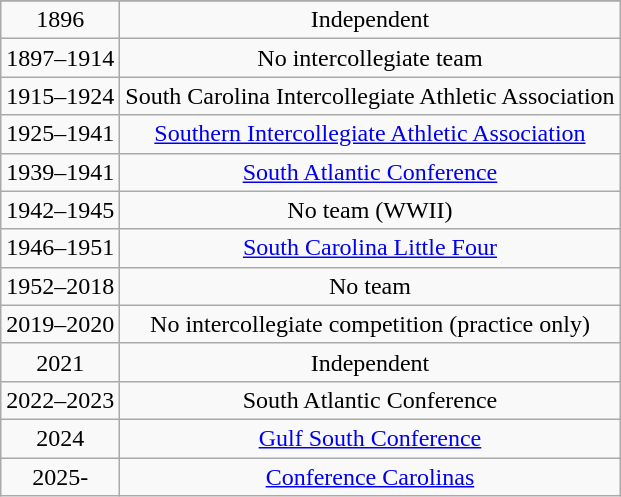<table class="wikitable sortable" style="text-align:center">
<tr>
</tr>
<tr>
<td>1896</td>
<td>Independent</td>
</tr>
<tr>
<td>1897–1914</td>
<td>No intercollegiate team</td>
</tr>
<tr>
<td>1915–1924</td>
<td>South Carolina Intercollegiate Athletic Association</td>
</tr>
<tr>
<td>1925–1941</td>
<td><a href='#'>Southern Intercollegiate Athletic Association</a></td>
</tr>
<tr>
<td>1939–1941</td>
<td><a href='#'>South Atlantic Conference</a></td>
</tr>
<tr>
<td>1942–1945</td>
<td>No team (WWII)</td>
</tr>
<tr>
<td>1946–1951</td>
<td><a href='#'>South Carolina Little Four</a></td>
</tr>
<tr>
<td>1952–2018</td>
<td>No team</td>
</tr>
<tr>
<td>2019–2020</td>
<td>No intercollegiate competition (practice only)</td>
</tr>
<tr>
<td>2021</td>
<td>Independent</td>
</tr>
<tr>
<td>2022–2023</td>
<td>South Atlantic Conference</td>
</tr>
<tr>
<td>2024</td>
<td><a href='#'>Gulf South Conference</a></td>
</tr>
<tr>
<td>2025-</td>
<td><a href='#'>Conference Carolinas</a></td>
</tr>
</table>
